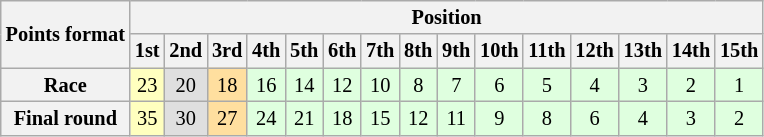<table class="wikitable" style="font-size:85%; text-align:center">
<tr style="background:#f9f9f9">
<th rowspan="2">Points format</th>
<th colspan="21">Position</th>
</tr>
<tr>
<th>1st</th>
<th>2nd</th>
<th>3rd</th>
<th>4th</th>
<th>5th</th>
<th>6th</th>
<th>7th</th>
<th>8th</th>
<th>9th</th>
<th>10th</th>
<th>11th</th>
<th>12th</th>
<th>13th</th>
<th>14th</th>
<th>15th</th>
</tr>
<tr>
<th>Race</th>
<td style="background:#ffffbf;">23</td>
<td style="background:#dfdfdf;">20</td>
<td style="background:#ffdf9f;">18</td>
<td style="background:#dfffdf;">16</td>
<td style="background:#dfffdf;">14</td>
<td style="background:#dfffdf;">12</td>
<td style="background:#dfffdf;">10</td>
<td style="background:#dfffdf;">8</td>
<td style="background:#dfffdf;">7</td>
<td style="background:#dfffdf;">6</td>
<td style="background:#dfffdf;">5</td>
<td style="background:#dfffdf;">4</td>
<td style="background:#dfffdf;">3</td>
<td style="background:#dfffdf;">2</td>
<td style="background:#dfffdf;">1</td>
</tr>
<tr>
<th>Final round</th>
<td style="background:#ffffbf;">35</td>
<td style="background:#dfdfdf;">30</td>
<td style="background:#ffdf9f;">27</td>
<td style="background:#dfffdf;">24</td>
<td style="background:#dfffdf;">21</td>
<td style="background:#dfffdf;">18</td>
<td style="background:#dfffdf;">15</td>
<td style="background:#dfffdf;">12</td>
<td style="background:#dfffdf;">11</td>
<td style="background:#dfffdf;">9</td>
<td style="background:#dfffdf;">8</td>
<td style="background:#dfffdf;">6</td>
<td style="background:#dfffdf;">4</td>
<td style="background:#dfffdf;">3</td>
<td style="background:#dfffdf;">2</td>
</tr>
</table>
